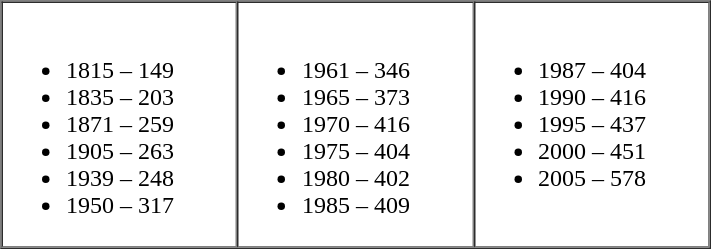<table border="1" cellpadding="2" cellspacing="0">
<tr>
<td valign="top" width="25%"><br><ul><li>1815 –	149</li><li>1835 –	203</li><li>1871 –	259</li><li>1905 –	263</li><li>1939 –	248</li><li>1950 –	317</li></ul></td>
<td valign="top" width="25%"><br><ul><li>1961 –	346</li><li>1965 –	373</li><li>1970 –	416</li><li>1975 –	404</li><li>1980 –	402</li><li>1985 –	409</li></ul></td>
<td valign="top" width="25%"><br><ul><li>1987 –	404</li><li>1990 –	416</li><li>1995 –	437</li><li>2000 –	451</li><li>2005 –	578</li></ul></td>
</tr>
</table>
